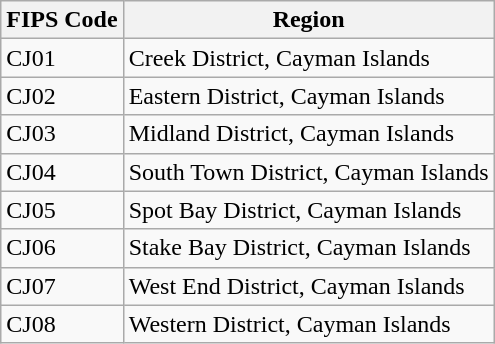<table class="wikitable">
<tr>
<th>FIPS Code</th>
<th>Region</th>
</tr>
<tr>
<td>CJ01</td>
<td>Creek District, Cayman Islands</td>
</tr>
<tr>
<td>CJ02</td>
<td>Eastern District, Cayman Islands</td>
</tr>
<tr>
<td>CJ03</td>
<td>Midland District, Cayman Islands</td>
</tr>
<tr>
<td>CJ04</td>
<td>South Town District, Cayman Islands</td>
</tr>
<tr>
<td>CJ05</td>
<td>Spot Bay District, Cayman Islands</td>
</tr>
<tr>
<td>CJ06</td>
<td>Stake Bay District, Cayman Islands</td>
</tr>
<tr>
<td>CJ07</td>
<td>West End District, Cayman Islands</td>
</tr>
<tr>
<td>CJ08</td>
<td>Western District, Cayman Islands</td>
</tr>
</table>
